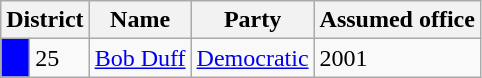<table class="wikitable">
<tr>
<th colspan="2" style="text-align:center; vertical-align:bottom;"><strong>District</strong></th>
<th style="text-align:center; vertical-align:bottom;"><strong>Name</strong></th>
<th style="text-align:center; vertical-align:bottom;"><strong>Party</strong></th>
<th style="text-align:center; vertical-align:bottom;"><strong>Assumed office</strong></th>
</tr>
<tr>
<td style="background:blue;"> </td>
<td>25</td>
<td><a href='#'>Bob Duff</a></td>
<td><a href='#'>Democratic</a></td>
<td>2001</td>
</tr>
</table>
